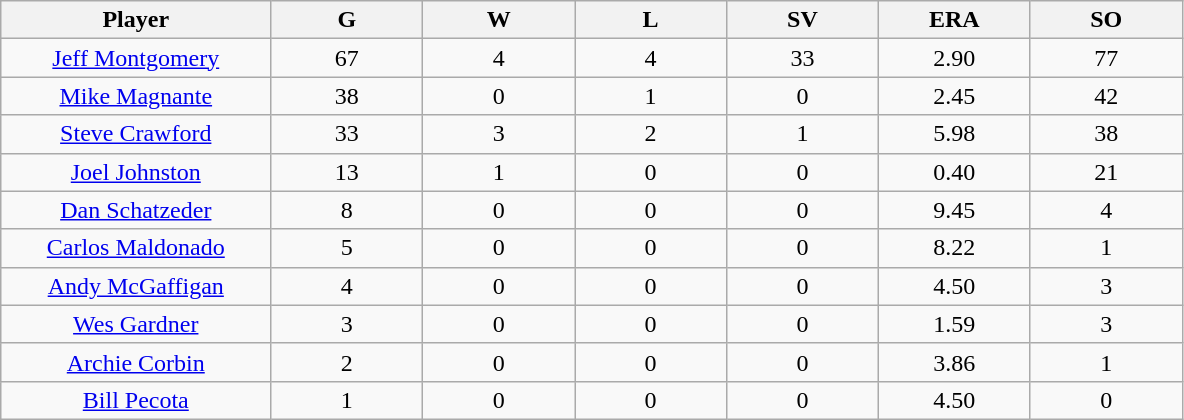<table class="wikitable sortable">
<tr>
<th bgcolor="#DDDDFF" width="16%">Player</th>
<th bgcolor="#DDDDFF" width="9%">G</th>
<th bgcolor="#DDDDFF" width="9%">W</th>
<th bgcolor="#DDDDFF" width="9%">L</th>
<th bgcolor="#DDDDFF" width="9%">SV</th>
<th bgcolor="#DDDDFF" width="9%">ERA</th>
<th bgcolor="#DDDDFF" width="9%">SO</th>
</tr>
<tr align="center">
<td><a href='#'>Jeff Montgomery</a></td>
<td>67</td>
<td>4</td>
<td>4</td>
<td>33</td>
<td>2.90</td>
<td>77</td>
</tr>
<tr align="center">
<td><a href='#'>Mike Magnante</a></td>
<td>38</td>
<td>0</td>
<td>1</td>
<td>0</td>
<td>2.45</td>
<td>42</td>
</tr>
<tr align="center">
<td><a href='#'>Steve Crawford</a></td>
<td>33</td>
<td>3</td>
<td>2</td>
<td>1</td>
<td>5.98</td>
<td>38</td>
</tr>
<tr align="center">
<td><a href='#'>Joel Johnston</a></td>
<td>13</td>
<td>1</td>
<td>0</td>
<td>0</td>
<td>0.40</td>
<td>21</td>
</tr>
<tr align="center">
<td><a href='#'>Dan Schatzeder</a></td>
<td>8</td>
<td>0</td>
<td>0</td>
<td>0</td>
<td>9.45</td>
<td>4</td>
</tr>
<tr align="center">
<td><a href='#'>Carlos Maldonado</a></td>
<td>5</td>
<td>0</td>
<td>0</td>
<td>0</td>
<td>8.22</td>
<td>1</td>
</tr>
<tr align="center">
<td><a href='#'>Andy McGaffigan</a></td>
<td>4</td>
<td>0</td>
<td>0</td>
<td>0</td>
<td>4.50</td>
<td>3</td>
</tr>
<tr align="center">
<td><a href='#'>Wes Gardner</a></td>
<td>3</td>
<td>0</td>
<td>0</td>
<td>0</td>
<td>1.59</td>
<td>3</td>
</tr>
<tr align="center">
<td><a href='#'>Archie Corbin</a></td>
<td>2</td>
<td>0</td>
<td>0</td>
<td>0</td>
<td>3.86</td>
<td>1</td>
</tr>
<tr align="center">
<td><a href='#'>Bill Pecota</a></td>
<td>1</td>
<td>0</td>
<td>0</td>
<td>0</td>
<td>4.50</td>
<td>0</td>
</tr>
</table>
